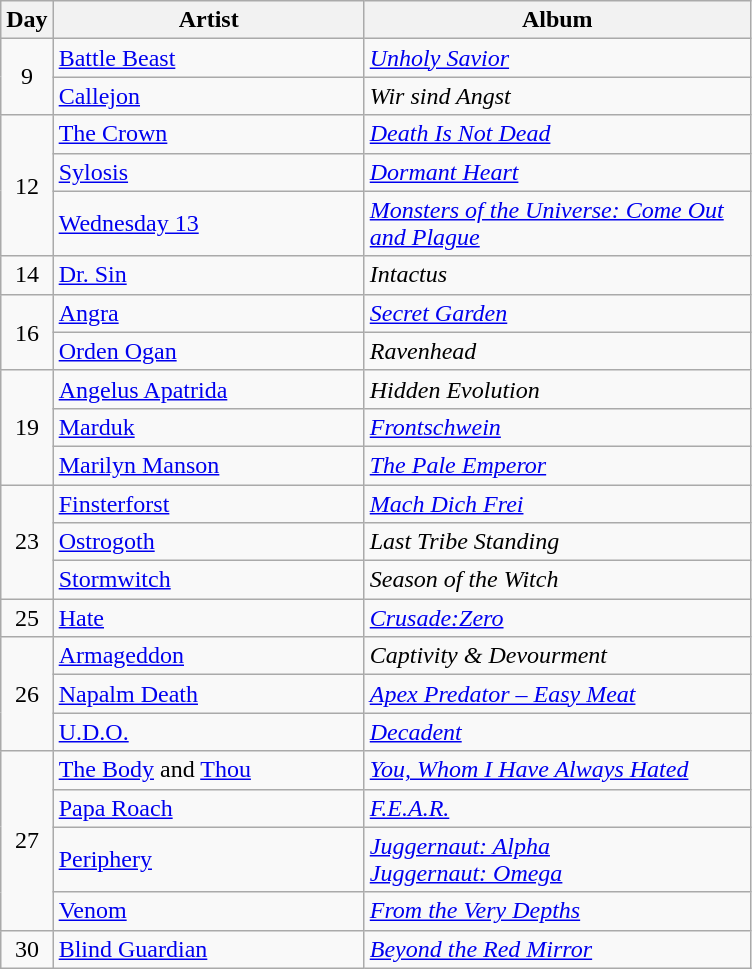<table class="wikitable">
<tr>
<th style="width:20px;">Day</th>
<th style="width:200px;">Artist</th>
<th style="width:250px;">Album</th>
</tr>
<tr>
<td style="text-align:center;" rowspan="2">9</td>
<td><a href='#'>Battle Beast</a></td>
<td><em><a href='#'>Unholy Savior</a></em></td>
</tr>
<tr>
<td><a href='#'>Callejon</a></td>
<td><em>Wir sind Angst</em></td>
</tr>
<tr>
<td style="text-align:center;" rowspan="3">12</td>
<td><a href='#'>The Crown</a></td>
<td><em><a href='#'>Death Is Not Dead</a></em></td>
</tr>
<tr>
<td><a href='#'>Sylosis</a></td>
<td><em><a href='#'>Dormant Heart</a></em></td>
</tr>
<tr>
<td><a href='#'>Wednesday 13</a></td>
<td><em><a href='#'>Monsters of the Universe: Come Out and Plague</a></em></td>
</tr>
<tr>
<td style="text-align:center;">14</td>
<td><a href='#'>Dr. Sin</a></td>
<td><em>Intactus</em> </td>
</tr>
<tr>
<td style="text-align:center;" rowspan="2">16</td>
<td><a href='#'>Angra</a></td>
<td><em><a href='#'>Secret Garden</a></em></td>
</tr>
<tr>
<td><a href='#'>Orden Ogan</a></td>
<td><em>Ravenhead</em></td>
</tr>
<tr>
<td style="text-align:center;" rowspan="3">19</td>
<td><a href='#'>Angelus Apatrida</a></td>
<td><em>Hidden Evolution</em></td>
</tr>
<tr>
<td><a href='#'>Marduk</a></td>
<td><em><a href='#'>Frontschwein</a></em></td>
</tr>
<tr>
<td><a href='#'>Marilyn Manson</a></td>
<td><em><a href='#'>The Pale Emperor</a></em></td>
</tr>
<tr>
<td style="text-align:center;" rowspan="3">23</td>
<td><a href='#'>Finsterforst</a></td>
<td><em><a href='#'>Mach Dich Frei</a></em></td>
</tr>
<tr>
<td><a href='#'>Ostrogoth</a></td>
<td><em>Last Tribe Standing</em></td>
</tr>
<tr>
<td><a href='#'>Stormwitch</a></td>
<td><em>Season of the Witch</em></td>
</tr>
<tr>
<td style="text-align:center;">25</td>
<td><a href='#'>Hate</a></td>
<td><em><a href='#'>Crusade:Zero</a></em></td>
</tr>
<tr>
<td style="text-align:center;" rowspan="3">26</td>
<td><a href='#'>Armageddon</a></td>
<td><em>Captivity & Devourment</em></td>
</tr>
<tr>
<td><a href='#'>Napalm Death</a></td>
<td><em><a href='#'>Apex Predator – Easy Meat</a></em></td>
</tr>
<tr>
<td><a href='#'>U.D.O.</a></td>
<td><em><a href='#'>Decadent</a></em></td>
</tr>
<tr>
<td style="text-align:center;" rowspan="4">27</td>
<td><a href='#'>The Body</a> and <a href='#'>Thou</a></td>
<td><em><a href='#'>You, Whom I Have Always Hated</a></em></td>
</tr>
<tr>
<td><a href='#'>Papa Roach</a></td>
<td><em><a href='#'>F.E.A.R.</a></em></td>
</tr>
<tr>
<td><a href='#'>Periphery</a></td>
<td><em><a href='#'>Juggernaut: Alpha</a></em><br><em><a href='#'>Juggernaut: Omega</a></em></td>
</tr>
<tr>
<td><a href='#'>Venom</a></td>
<td><em><a href='#'>From the Very Depths</a></em></td>
</tr>
<tr>
<td style="text-align:center;">30</td>
<td><a href='#'>Blind Guardian</a></td>
<td><em><a href='#'>Beyond the Red Mirror</a></em></td>
</tr>
</table>
